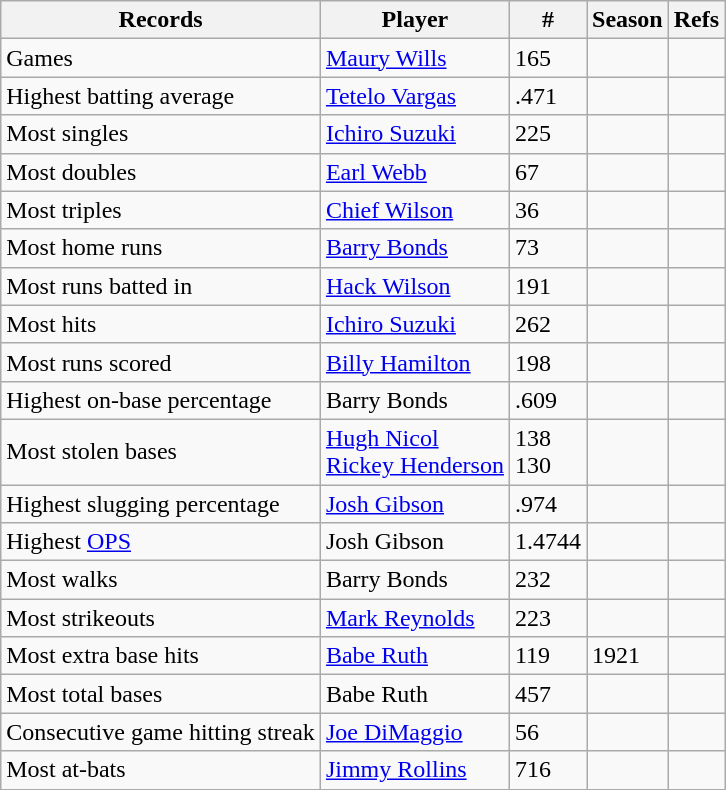<table class="wikitable sortable">
<tr>
<th>Records</th>
<th>Player</th>
<th>#</th>
<th>Season</th>
<th>Refs</th>
</tr>
<tr>
<td>Games</td>
<td><a href='#'>Maury Wills</a></td>
<td>165</td>
<td></td>
<td></td>
</tr>
<tr>
<td>Highest batting average</td>
<td><a href='#'>Tetelo Vargas</a></td>
<td>.471</td>
<td></td>
<td></td>
</tr>
<tr>
<td>Most singles</td>
<td><a href='#'>Ichiro Suzuki</a></td>
<td>225</td>
<td></td>
<td></td>
</tr>
<tr>
<td>Most doubles</td>
<td><a href='#'>Earl Webb</a></td>
<td>67</td>
<td></td>
<td></td>
</tr>
<tr>
<td>Most triples</td>
<td><a href='#'>Chief Wilson</a></td>
<td>36</td>
<td></td>
<td></td>
</tr>
<tr>
<td>Most home runs</td>
<td><a href='#'>Barry Bonds</a></td>
<td>73</td>
<td></td>
<td></td>
</tr>
<tr>
<td>Most runs batted in</td>
<td><a href='#'>Hack Wilson</a></td>
<td>191</td>
<td></td>
<td></td>
</tr>
<tr>
<td>Most hits</td>
<td><a href='#'>Ichiro Suzuki</a></td>
<td>262</td>
<td></td>
<td></td>
</tr>
<tr>
<td>Most runs scored</td>
<td><a href='#'>Billy Hamilton</a></td>
<td>198</td>
<td></td>
<td></td>
</tr>
<tr>
<td>Highest on-base percentage</td>
<td>Barry Bonds</td>
<td>.609</td>
<td></td>
<td></td>
</tr>
<tr>
<td>Most stolen bases</td>
<td><a href='#'>Hugh Nicol</a><br><a href='#'>Rickey Henderson</a></td>
<td>138<br>130</td>
<td><br></td>
<td></td>
</tr>
<tr>
<td>Highest slugging percentage</td>
<td><a href='#'>Josh Gibson</a></td>
<td>.974</td>
<td></td>
<td></td>
</tr>
<tr>
<td>Highest <a href='#'>OPS</a></td>
<td>Josh Gibson</td>
<td>1.4744</td>
<td></td>
<td></td>
</tr>
<tr>
<td>Most walks</td>
<td>Barry Bonds</td>
<td>232</td>
<td></td>
<td></td>
</tr>
<tr>
<td>Most strikeouts</td>
<td><a href='#'>Mark Reynolds</a></td>
<td>223</td>
<td></td>
<td></td>
</tr>
<tr>
<td>Most extra base hits</td>
<td><a href='#'>Babe Ruth</a></td>
<td>119</td>
<td>1921</td>
<td></td>
</tr>
<tr>
<td>Most total bases</td>
<td>Babe Ruth</td>
<td>457</td>
<td></td>
<td></td>
</tr>
<tr>
<td>Consecutive game hitting streak</td>
<td><a href='#'>Joe DiMaggio</a></td>
<td>56</td>
<td></td>
<td></td>
</tr>
<tr>
<td>Most at-bats</td>
<td><a href='#'>Jimmy Rollins</a></td>
<td>716</td>
<td></td>
<td></td>
</tr>
</table>
